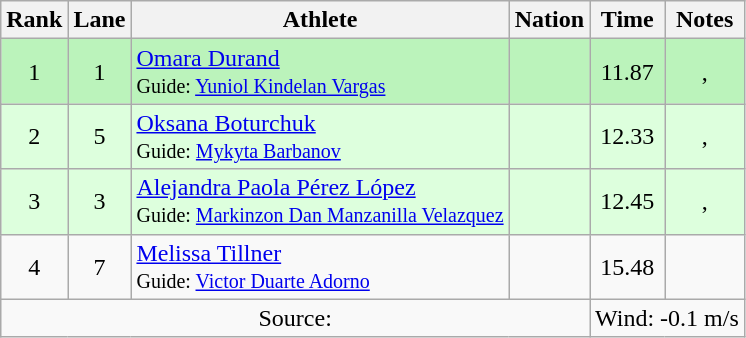<table class="wikitable sortable" style="text-align:center">
<tr>
<th scope="col">Rank</th>
<th scope="col">Lane</th>
<th scope="col">Athlete</th>
<th scope="col">Nation</th>
<th scope="col">Time</th>
<th scope="col">Notes</th>
</tr>
<tr bgcolor=bbf3bb>
<td>1</td>
<td>1</td>
<td align=left><a href='#'>Omara Durand</a><br><small>Guide: <a href='#'>Yuniol Kindelan Vargas</a></small></td>
<td align=left></td>
<td>11.87</td>
<td>, </td>
</tr>
<tr bgcolor=ddffdd>
<td>2</td>
<td>5</td>
<td align=left><a href='#'>Oksana Boturchuk</a><br><small>Guide: <a href='#'>Mykyta Barbanov</a></small></td>
<td align=left></td>
<td>12.33</td>
<td>, </td>
</tr>
<tr bgcolor=ddffdd>
<td>3</td>
<td>3</td>
<td align=left><a href='#'>Alejandra Paola Pérez López</a><br><small>Guide: <a href='#'>Markinzon Dan Manzanilla Velazquez</a></small></td>
<td align=left></td>
<td>12.45</td>
<td>, </td>
</tr>
<tr>
<td>4</td>
<td>7</td>
<td align=left><a href='#'>Melissa Tillner</a><br><small>Guide: <a href='#'>Victor Duarte Adorno</a></small></td>
<td align=left></td>
<td>15.48</td>
<td></td>
</tr>
<tr class="sortbottom">
<td colspan=4>Source:</td>
<td colspan="2">Wind: -0.1 m/s</td>
</tr>
</table>
